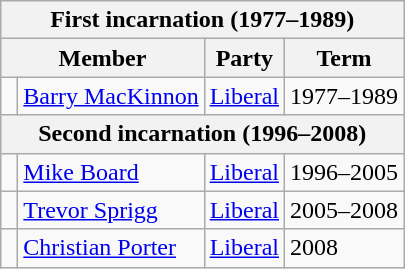<table class="wikitable">
<tr>
<th colspan="4">First incarnation (1977–1989)</th>
</tr>
<tr>
<th colspan="2">Member</th>
<th>Party</th>
<th>Term</th>
</tr>
<tr>
<td> </td>
<td><a href='#'>Barry MacKinnon</a></td>
<td><a href='#'>Liberal</a></td>
<td>1977–1989</td>
</tr>
<tr>
<th colspan="4">Second incarnation (1996–2008)</th>
</tr>
<tr>
<td> </td>
<td><a href='#'>Mike Board</a></td>
<td><a href='#'>Liberal</a></td>
<td>1996–2005</td>
</tr>
<tr>
<td> </td>
<td><a href='#'>Trevor Sprigg</a></td>
<td><a href='#'>Liberal</a></td>
<td>2005–2008</td>
</tr>
<tr>
<td> </td>
<td><a href='#'>Christian Porter</a></td>
<td><a href='#'>Liberal</a></td>
<td>2008</td>
</tr>
</table>
